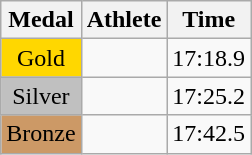<table class="wikitable">
<tr>
<th>Medal</th>
<th>Athlete</th>
<th>Time</th>
</tr>
<tr>
<td style="text-align:center;background-color:gold;">Gold</td>
<td></td>
<td>17:18.9</td>
</tr>
<tr>
<td style="text-align:center;background-color:silver;">Silver</td>
<td></td>
<td>17:25.2</td>
</tr>
<tr>
<td style="text-align:center;background-color:#CC9966;">Bronze</td>
<td></td>
<td>17:42.5</td>
</tr>
</table>
